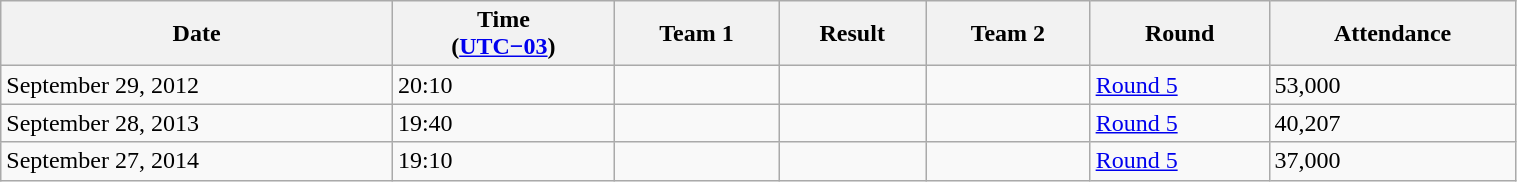<table class="wikitable sortable" style="text-align:;" width="80%">
<tr>
<th>Date</th>
<th>Time <br> (<a href='#'>UTC−03</a>)</th>
<th>Team 1</th>
<th>Result</th>
<th>Team 2</th>
<th>Round</th>
<th>Attendance</th>
</tr>
<tr>
<td>September 29, 2012</td>
<td>20:10</td>
<td></td>
<td></td>
<td></td>
<td><a href='#'>Round 5</a></td>
<td>53,000</td>
</tr>
<tr>
<td>September 28, 2013</td>
<td>19:40</td>
<td></td>
<td></td>
<td></td>
<td><a href='#'>Round 5</a></td>
<td>40,207</td>
</tr>
<tr>
<td>September 27, 2014</td>
<td>19:10</td>
<td></td>
<td></td>
<td></td>
<td><a href='#'>Round 5</a></td>
<td>37,000</td>
</tr>
</table>
